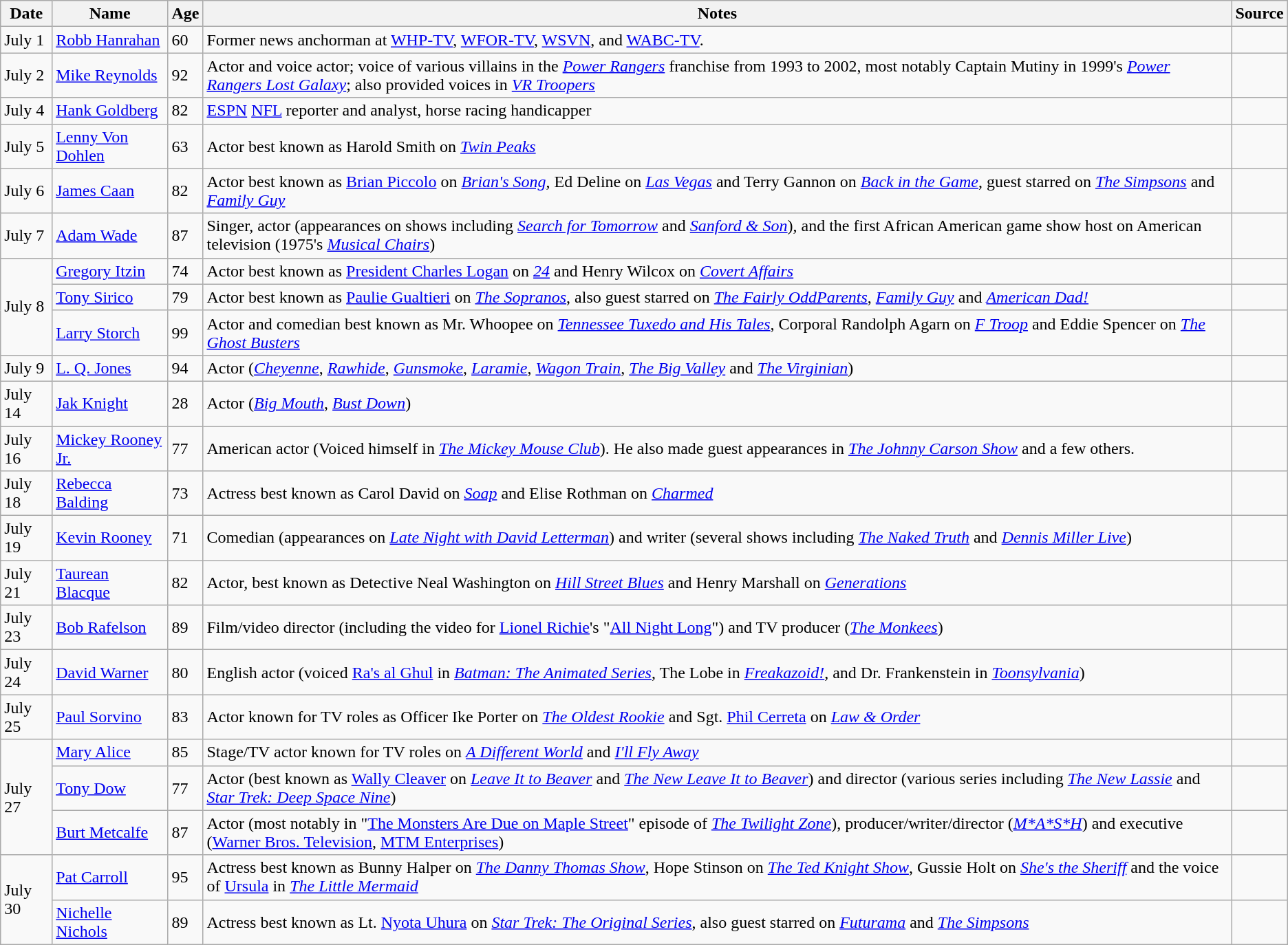<table class="wikitable sortable">
<tr>
<th>Date</th>
<th>Name</th>
<th>Age</th>
<th>Notes</th>
<th>Source</th>
</tr>
<tr>
<td>July 1</td>
<td><a href='#'>Robb Hanrahan</a></td>
<td>60</td>
<td>Former news anchorman at <a href='#'>WHP-TV</a>, <a href='#'>WFOR-TV</a>, <a href='#'>WSVN</a>, and <a href='#'>WABC-TV</a>.</td>
<td></td>
</tr>
<tr>
<td>July 2</td>
<td><a href='#'>Mike Reynolds</a></td>
<td>92</td>
<td>Actor and voice actor; voice of various villains in the <em><a href='#'>Power Rangers</a></em> franchise from 1993 to 2002, most notably Captain Mutiny in 1999's <em><a href='#'>Power Rangers Lost Galaxy</a></em>; also provided voices in <em><a href='#'>VR Troopers</a></em></td>
<td></td>
</tr>
<tr>
<td>July 4</td>
<td><a href='#'>Hank Goldberg</a></td>
<td>82</td>
<td><a href='#'>ESPN</a> <a href='#'>NFL</a> reporter and analyst, horse racing handicapper</td>
<td></td>
</tr>
<tr>
<td>July 5</td>
<td><a href='#'>Lenny Von Dohlen</a></td>
<td>63</td>
<td>Actor best known as Harold Smith on <em><a href='#'>Twin Peaks</a></em></td>
<td></td>
</tr>
<tr>
<td>July 6</td>
<td><a href='#'>James Caan</a></td>
<td>82</td>
<td>Actor best known as <a href='#'>Brian Piccolo</a> on <em><a href='#'>Brian's Song</a></em>, Ed Deline on <em><a href='#'>Las Vegas</a></em> and Terry Gannon on <em><a href='#'>Back in the Game</a></em>, guest starred on <em><a href='#'>The Simpsons</a></em> and <em><a href='#'>Family Guy</a></em></td>
<td></td>
</tr>
<tr>
<td>July 7</td>
<td><a href='#'>Adam Wade</a></td>
<td>87</td>
<td>Singer, actor (appearances on shows including <em><a href='#'>Search for Tomorrow</a></em> and <em><a href='#'>Sanford & Son</a></em>), and the first African American game show host on American television (1975's <em><a href='#'>Musical Chairs</a></em>)</td>
<td></td>
</tr>
<tr>
<td rowspan=3>July 8</td>
<td><a href='#'>Gregory Itzin</a></td>
<td>74</td>
<td>Actor best known as <a href='#'>President Charles Logan</a> on <em><a href='#'>24</a></em> and Henry Wilcox on <em><a href='#'>Covert Affairs</a></em></td>
<td></td>
</tr>
<tr>
<td><a href='#'>Tony Sirico</a></td>
<td>79</td>
<td>Actor best known as <a href='#'>Paulie Gualtieri</a> on <em><a href='#'>The Sopranos</a></em>, also guest starred on <em><a href='#'>The Fairly OddParents</a></em>, <em><a href='#'>Family Guy</a></em> and <em><a href='#'>American Dad!</a></em></td>
<td></td>
</tr>
<tr>
<td><a href='#'>Larry Storch</a></td>
<td>99</td>
<td>Actor and comedian best known as Mr. Whoopee on <em><a href='#'>Tennessee Tuxedo and His Tales</a></em>, Corporal Randolph Agarn on <em><a href='#'>F Troop</a></em> and Eddie Spencer on <em><a href='#'>The Ghost Busters</a></em></td>
<td></td>
</tr>
<tr>
<td>July 9</td>
<td><a href='#'>L. Q. Jones</a></td>
<td>94</td>
<td>Actor (<em><a href='#'>Cheyenne</a></em>, <em><a href='#'>Rawhide</a></em>, <em><a href='#'>Gunsmoke</a></em>, <em><a href='#'>Laramie</a></em>, <em><a href='#'>Wagon Train</a></em>, <em><a href='#'>The Big Valley</a></em> and <em><a href='#'>The Virginian</a></em>)</td>
<td></td>
</tr>
<tr>
<td>July 14</td>
<td><a href='#'>Jak Knight</a></td>
<td>28</td>
<td>Actor (<em><a href='#'>Big Mouth</a></em>, <em><a href='#'>Bust Down</a></em>)</td>
<td></td>
</tr>
<tr>
<td>July 16</td>
<td><a href='#'>Mickey Rooney Jr.</a></td>
<td>77</td>
<td>American actor (Voiced himself in <em><a href='#'>The Mickey Mouse Club</a></em>). He also made guest appearances in <em><a href='#'>The Johnny Carson Show</a></em> and a few others.</td>
<td></td>
</tr>
<tr>
<td>July 18</td>
<td><a href='#'>Rebecca Balding</a></td>
<td>73</td>
<td>Actress best known as Carol David on <em><a href='#'>Soap</a></em> and Elise Rothman on <em><a href='#'>Charmed</a></em></td>
<td></td>
</tr>
<tr>
<td>July 19</td>
<td><a href='#'>Kevin Rooney</a></td>
<td>71</td>
<td>Comedian (appearances on <em><a href='#'>Late Night with David Letterman</a></em>) and writer (several shows including <em><a href='#'>The Naked Truth</a></em> and <em><a href='#'>Dennis Miller Live</a></em>)</td>
<td></td>
</tr>
<tr>
<td>July 21</td>
<td><a href='#'>Taurean Blacque</a></td>
<td>82</td>
<td>Actor, best known as Detective Neal Washington on <em><a href='#'>Hill Street Blues</a></em> and Henry Marshall on <em><a href='#'>Generations</a></em></td>
<td></td>
</tr>
<tr>
<td>July 23</td>
<td><a href='#'>Bob Rafelson</a></td>
<td>89</td>
<td>Film/video director (including the video for <a href='#'>Lionel Richie</a>'s "<a href='#'>All Night Long</a>") and TV producer (<em><a href='#'>The Monkees</a></em>)</td>
<td></td>
</tr>
<tr>
<td>July 24</td>
<td><a href='#'>David Warner</a></td>
<td>80</td>
<td>English actor (voiced <a href='#'>Ra's al Ghul</a> in <em><a href='#'>Batman: The Animated Series</a></em>, The Lobe in <em><a href='#'>Freakazoid!</a></em>, and Dr. Frankenstein in <em><a href='#'>Toonsylvania</a></em>)</td>
<td></td>
</tr>
<tr>
<td>July 25</td>
<td><a href='#'>Paul Sorvino</a></td>
<td>83</td>
<td>Actor known for TV roles as Officer Ike Porter on <em><a href='#'>The Oldest Rookie</a></em> and Sgt. <a href='#'>Phil Cerreta</a> on <em><a href='#'>Law & Order</a></em></td>
<td></td>
</tr>
<tr>
<td rowspan=3>July 27</td>
<td><a href='#'>Mary Alice</a></td>
<td>85</td>
<td>Stage/TV actor known for TV roles on <em><a href='#'>A Different World</a></em> and <em><a href='#'>I'll Fly Away</a></em></td>
<td></td>
</tr>
<tr>
<td><a href='#'>Tony Dow</a></td>
<td>77</td>
<td>Actor (best known as <a href='#'>Wally Cleaver</a> on <em><a href='#'>Leave It to Beaver</a></em> and <em><a href='#'>The New Leave It to Beaver</a></em>) and director (various series including <em><a href='#'>The New Lassie</a></em> and <em><a href='#'>Star Trek: Deep Space Nine</a></em>)</td>
<td></td>
</tr>
<tr>
<td><a href='#'>Burt Metcalfe</a></td>
<td>87</td>
<td>Actor (most notably in "<a href='#'>The Monsters Are Due on Maple Street</a>" episode of <em><a href='#'>The Twilight Zone</a></em>), producer/writer/director (<em><a href='#'>M*A*S*H</a></em>) and executive (<a href='#'>Warner Bros. Television</a>, <a href='#'>MTM Enterprises</a>)</td>
<td></td>
</tr>
<tr>
<td rowspan=2>July 30</td>
<td><a href='#'>Pat Carroll</a></td>
<td>95</td>
<td>Actress best known as Bunny Halper on <em><a href='#'>The Danny Thomas Show</a></em>, Hope Stinson on <em><a href='#'>The Ted Knight Show</a></em>, Gussie Holt on <em><a href='#'>She's the Sheriff</a></em> and the voice of <a href='#'>Ursula</a> in <em><a href='#'>The Little Mermaid</a></em></td>
<td></td>
</tr>
<tr>
<td><a href='#'>Nichelle Nichols</a></td>
<td>89</td>
<td>Actress best known as Lt. <a href='#'>Nyota Uhura</a> on <em><a href='#'>Star Trek: The Original Series</a></em>, also guest starred on <em><a href='#'>Futurama</a></em> and <em><a href='#'>The Simpsons</a></em></td>
<td></td>
</tr>
</table>
